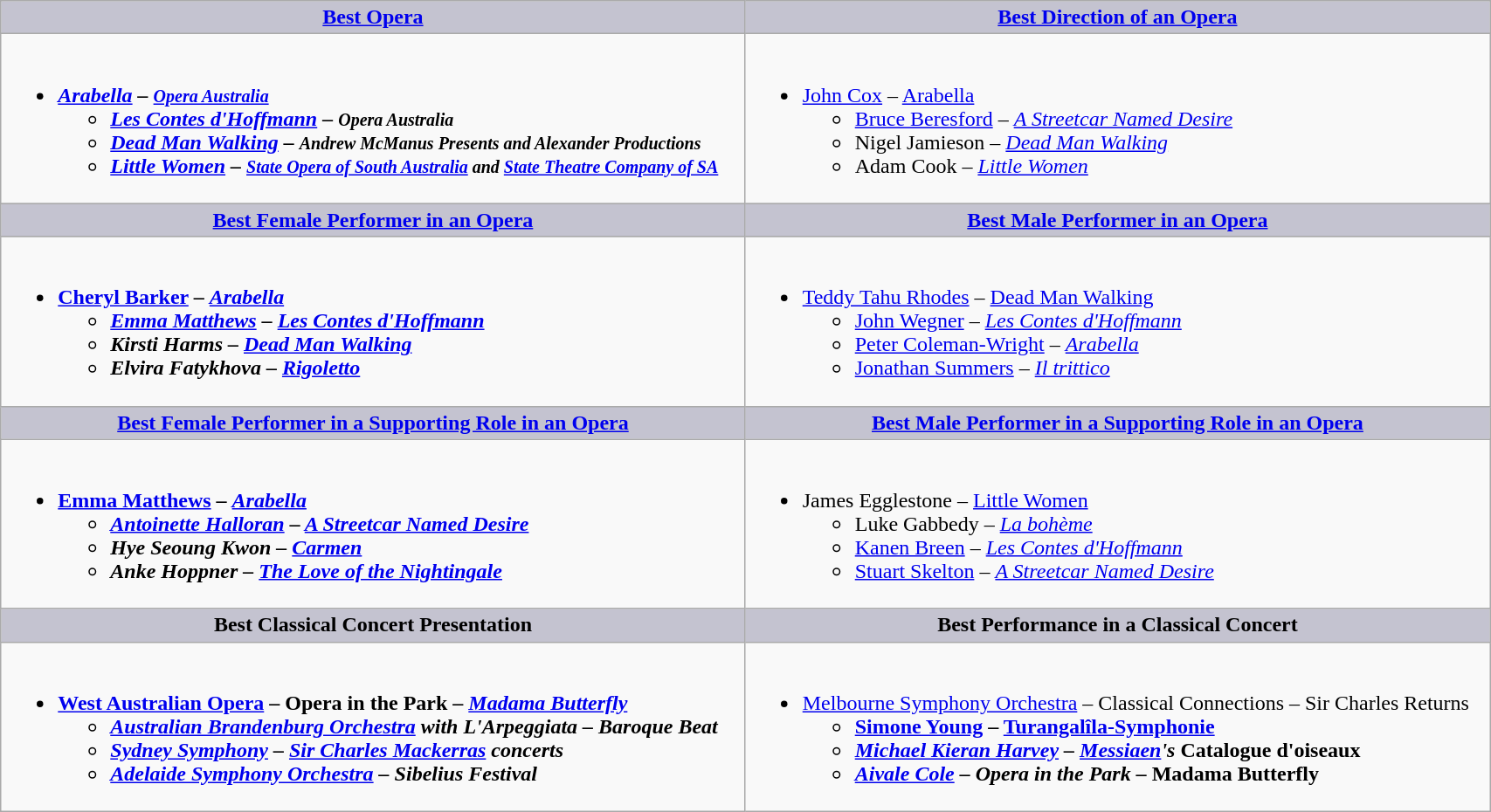<table class=wikitable width="90%" border="1" cellpadding="5" cellspacing="0" align="centre">
<tr>
<th style="background:#C4C3D0;width:50%"><a href='#'>Best Opera</a></th>
<th style="background:#C4C3D0;width:50%"><a href='#'>Best Direction of an Opera</a></th>
</tr>
<tr>
<td valign="top"><br><ul><li><strong><em><a href='#'>Arabella</a><em> – <small><a href='#'>Opera Australia</a></small><strong><ul><li></em><a href='#'>Les Contes d'Hoffmann</a><em> – <small>Opera Australia</small></li><li></em><a href='#'>Dead Man Walking</a><em> – <small>Andrew McManus Presents and Alexander Productions</small></li><li></em><a href='#'>Little Women</a><em> – <small><a href='#'>State Opera of South Australia</a> and <a href='#'>State Theatre Company of SA</a></small></li></ul></li></ul></td>
<td valign="top"><br><ul><li></strong><a href='#'>John Cox</a> – </em><a href='#'>Arabella</a></em></strong><ul><li><a href='#'>Bruce Beresford</a> – <em><a href='#'>A Streetcar Named Desire</a></em></li><li>Nigel Jamieson – <em><a href='#'>Dead Man Walking</a></em></li><li>Adam Cook – <em><a href='#'>Little Women</a></em></li></ul></li></ul></td>
</tr>
<tr>
<th style="background:#C4C3D0;width:50%"><a href='#'>Best Female Performer in an Opera</a></th>
<th style="background:#C4C3D0;width:50%"><a href='#'>Best Male Performer in an Opera</a></th>
</tr>
<tr>
<td valign="top"><br><ul><li><strong><a href='#'>Cheryl Barker</a> – <em><a href='#'>Arabella</a><strong><em><ul><li><a href='#'>Emma Matthews</a> – </em><a href='#'>Les Contes d'Hoffmann</a><em></li><li>Kirsti Harms – </em><a href='#'>Dead Man Walking</a><em></li><li>Elvira Fatykhova – </em><a href='#'>Rigoletto</a><em></li></ul></li></ul></td>
<td valign="top"><br><ul><li></strong><a href='#'>Teddy Tahu Rhodes</a> – </em><a href='#'>Dead Man Walking</a></em></strong><ul><li><a href='#'>John Wegner</a> – <em><a href='#'>Les Contes d'Hoffmann</a></em></li><li><a href='#'>Peter Coleman-Wright</a> – <em><a href='#'>Arabella</a></em></li><li><a href='#'>Jonathan Summers</a> – <em><a href='#'>Il trittico</a></em></li></ul></li></ul></td>
</tr>
<tr>
<th style="background:#C4C3D0;width:50%"><a href='#'>Best Female Performer in a Supporting Role in an Opera</a></th>
<th style="background:#C4C3D0;width:50%"><a href='#'>Best Male Performer in a Supporting Role in an Opera</a></th>
</tr>
<tr>
<td valign="top"><br><ul><li><strong><a href='#'>Emma Matthews</a> – <em><a href='#'>Arabella</a><strong><em><ul><li><a href='#'>Antoinette Halloran</a> – </em><a href='#'>A Streetcar Named Desire</a><em></li><li>Hye Seoung Kwon – </em><a href='#'>Carmen</a><em></li><li>Anke Hoppner – </em><a href='#'>The Love of the Nightingale</a><em></li></ul></li></ul></td>
<td valign="top"><br><ul><li></strong>James Egglestone – </em><a href='#'>Little Women</a></em></strong><ul><li>Luke Gabbedy – <em><a href='#'>La bohème</a></em></li><li><a href='#'>Kanen Breen</a> – <em><a href='#'>Les Contes d'Hoffmann</a></em></li><li><a href='#'>Stuart Skelton</a> – <em><a href='#'>A Streetcar Named Desire</a></em></li></ul></li></ul></td>
</tr>
<tr>
<th style="background:#C4C3D0;width:50%">Best Classical Concert Presentation</th>
<th style="background:#C4C3D0;width:50%">Best Performance in a Classical Concert</th>
</tr>
<tr>
<td valign="top"><br><ul><li><strong><a href='#'>West Australian Opera</a> – Opera in the Park – <em><a href='#'>Madama Butterfly</a><strong><em><ul><li><a href='#'>Australian Brandenburg Orchestra</a> with L'Arpeggiata – </em>Baroque Beat<em></li><li><a href='#'>Sydney Symphony</a> – <a href='#'>Sir Charles Mackerras</a> concerts</li><li><a href='#'>Adelaide Symphony Orchestra</a> – Sibelius Festival</li></ul></li></ul></td>
<td valign="top"><br><ul><li></strong><a href='#'>Melbourne Symphony Orchestra</a> – Classical Connections – Sir Charles Returns<strong><ul><li><a href='#'>Simone Young</a> – </em><a href='#'>Turangalîla-Symphonie</a><em></li><li><a href='#'>Michael Kieran Harvey</a> – <a href='#'>Messiaen</a>'s </em>Catalogue d'oiseaux<em></li><li><a href='#'>Aivale Cole</a> – Opera in the Park – </em>Madama Butterfly<em></li></ul></li></ul></td>
</tr>
</table>
